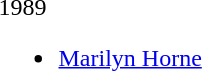<table>
<tr>
<td>1989<br><ul><li><a href='#'>Marilyn Horne</a></li></ul></td>
</tr>
</table>
